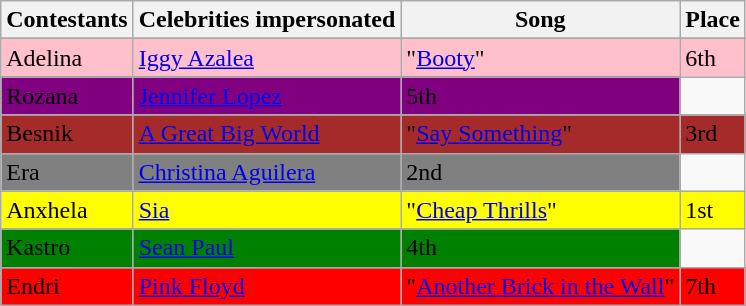<table class="wikitable">
<tr>
<th>Contestants</th>
<th>Celebrities impersonated</th>
<th>Song</th>
<th>Place</th>
</tr>
<tr>
</tr>
<tr style="background:pink">
<td>Adelina</td>
<td><a href='#'>Iggy Azalea</a></td>
<td rowspan="2">"<a href='#'>Booty</a>"</td>
<td>6th</td>
</tr>
<tr>
</tr>
<tr style="background:purple">
<td>Rozana</td>
<td><a href='#'>Jennifer Lopez</a></td>
<td>5th</td>
</tr>
<tr>
</tr>
<tr style="background:brown">
<td>Besnik</td>
<td><a href='#'>A Great Big World</a></td>
<td rowspan="2">"<a href='#'>Say Something</a>"</td>
<td>3rd</td>
</tr>
<tr>
</tr>
<tr style="background:grey">
<td>Era</td>
<td><a href='#'>Christina Aguilera</a></td>
<td>2nd</td>
</tr>
<tr>
</tr>
<tr style="background:yellow">
<td>Anxhela</td>
<td><a href='#'>Sia</a></td>
<td rowspan="2">"<a href='#'>Cheap Thrills</a>"</td>
<td>1st</td>
</tr>
<tr>
</tr>
<tr style="background:green">
<td>Kastro</td>
<td><a href='#'>Sean Paul</a></td>
<td>4th</td>
</tr>
<tr>
</tr>
<tr style="background:red">
<td>Endri</td>
<td><a href='#'>Pink Floyd</a></td>
<td>"<a href='#'>Another Brick in the Wall</a>"</td>
<td>7th</td>
</tr>
</table>
